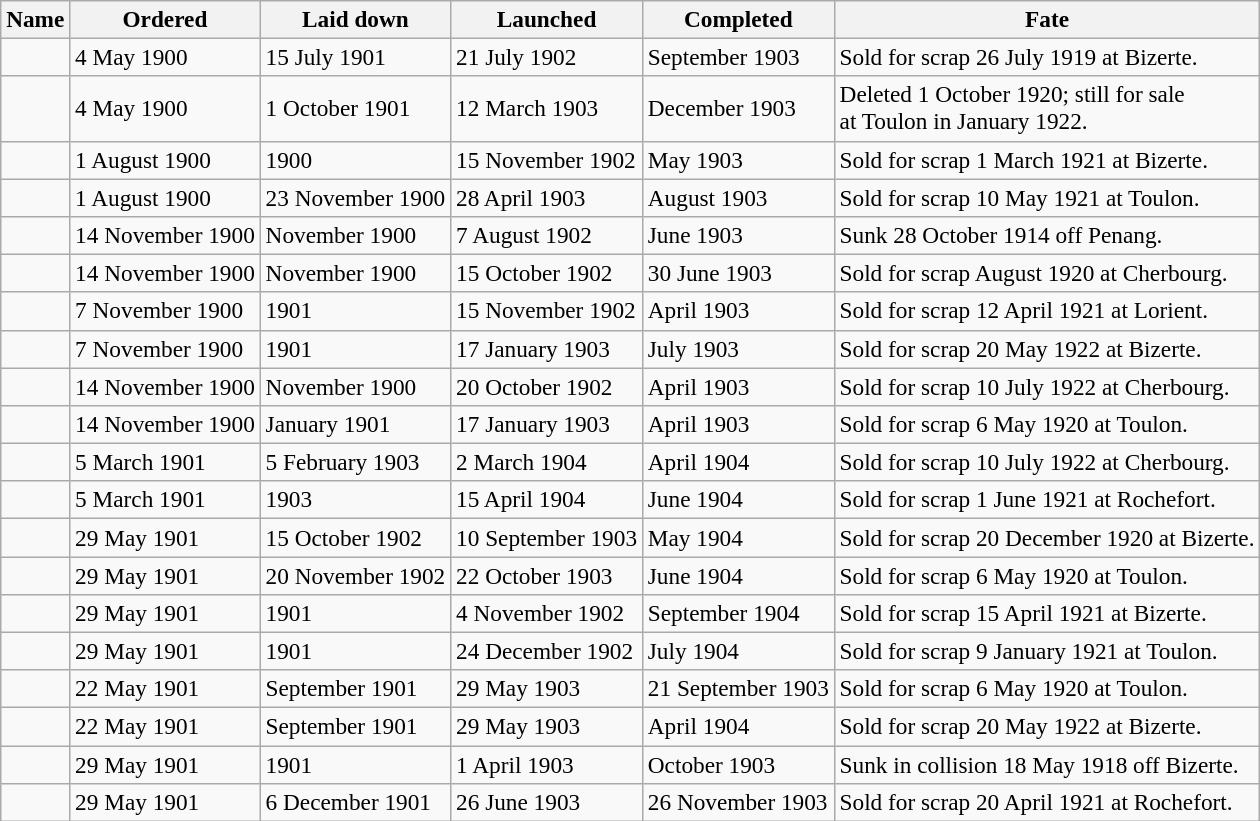<table class="wikitable" style="font-size:97%;">
<tr>
<th>Name</th>
<th>Ordered</th>
<th>Laid down</th>
<th>Launched</th>
<th>Completed</th>
<th>Fate</th>
</tr>
<tr>
<td></td>
<td>4 May 1900</td>
<td>15 July 1901</td>
<td>21 July 1902</td>
<td>September 1903</td>
<td>Sold for scrap 26 July 1919 at Bizerte.</td>
</tr>
<tr>
<td></td>
<td>4 May 1900</td>
<td>1 October 1901</td>
<td>12 March 1903</td>
<td>December 1903</td>
<td>Deleted 1 October 1920; still for sale <br>at Toulon in January 1922.</td>
</tr>
<tr>
<td></td>
<td>1 August 1900</td>
<td>1900</td>
<td>15 November 1902</td>
<td>May 1903</td>
<td>Sold for scrap 1 March 1921 at Bizerte.</td>
</tr>
<tr>
<td></td>
<td>1 August 1900</td>
<td>23 November 1900</td>
<td>28 April 1903</td>
<td>August 1903</td>
<td>Sold for scrap 10 May 1921 at Toulon.</td>
</tr>
<tr>
<td></td>
<td>14 November 1900</td>
<td>November 1900</td>
<td>7 August 1902</td>
<td>June 1903</td>
<td>Sunk 28 October 1914 off Penang.</td>
</tr>
<tr>
<td></td>
<td>14 November 1900</td>
<td>November 1900</td>
<td>15 October 1902</td>
<td>30 June 1903</td>
<td>Sold for scrap August 1920 at Cherbourg.</td>
</tr>
<tr>
<td></td>
<td>7 November 1900</td>
<td>1901</td>
<td>15 November 1902</td>
<td>April 1903</td>
<td>Sold for scrap 12 April 1921 at Lorient.</td>
</tr>
<tr>
<td></td>
<td>7 November 1900</td>
<td>1901</td>
<td>17 January 1903</td>
<td>July 1903</td>
<td>Sold for scrap 20 May 1922 at Bizerte.</td>
</tr>
<tr>
<td></td>
<td>14 November 1900</td>
<td>November 1900</td>
<td>20 October 1902</td>
<td>April 1903</td>
<td>Sold for scrap 10 July 1922 at Cherbourg.</td>
</tr>
<tr>
<td></td>
<td>14 November 1900</td>
<td>January 1901</td>
<td>17 January 1903</td>
<td>April 1903</td>
<td>Sold for scrap 6 May 1920 at Toulon.</td>
</tr>
<tr>
<td></td>
<td>5 March 1901</td>
<td>5 February 1903</td>
<td>2 March 1904</td>
<td>April 1904</td>
<td>Sold for scrap 10 July 1922 at Cherbourg.</td>
</tr>
<tr>
<td></td>
<td>5 March 1901</td>
<td>1903</td>
<td>15 April 1904</td>
<td>June 1904</td>
<td>Sold for scrap 1 June 1921 at Rochefort.</td>
</tr>
<tr>
<td></td>
<td>29 May 1901</td>
<td>15 October 1902</td>
<td>10 September 1903</td>
<td>May 1904</td>
<td>Sold for scrap 20 December 1920 at Bizerte.</td>
</tr>
<tr>
<td></td>
<td>29 May 1901</td>
<td>20 November 1902</td>
<td>22 October 1903</td>
<td>June 1904</td>
<td>Sold for scrap 6 May 1920 at Toulon.</td>
</tr>
<tr>
<td></td>
<td>29 May 1901</td>
<td>1901</td>
<td>4 November 1902</td>
<td>September 1904</td>
<td>Sold for scrap 15 April 1921 at Bizerte.</td>
</tr>
<tr>
<td></td>
<td>29 May 1901</td>
<td>1901</td>
<td>24 December 1902</td>
<td>July 1904</td>
<td>Sold for scrap 9 January 1921 at Toulon.</td>
</tr>
<tr>
<td></td>
<td>22 May 1901</td>
<td>September 1901</td>
<td>29 May 1903</td>
<td>21 September 1903</td>
<td>Sold for scrap 6 May 1920 at Toulon.</td>
</tr>
<tr>
<td></td>
<td>22 May 1901</td>
<td>September 1901</td>
<td>29 May 1903</td>
<td>April 1904</td>
<td>Sold for scrap 20 May 1922 at Bizerte.</td>
</tr>
<tr>
<td></td>
<td>29 May 1901</td>
<td>1901</td>
<td>1 April 1903</td>
<td>October 1903</td>
<td>Sunk in collision 18 May 1918 off Bizerte.</td>
</tr>
<tr>
<td></td>
<td>29 May 1901</td>
<td>6 December 1901</td>
<td>26 June 1903</td>
<td>26 November 1903</td>
<td>Sold for scrap 20 April 1921 at Rochefort.</td>
</tr>
</table>
